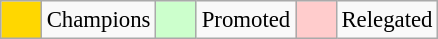<table class="wikitable" style="font-size: 95%">
<tr>
<td style="background:gold; width:20px;"> </td>
<td>Champions</td>
<td style="background:#cfc; width:20px;"> </td>
<td>Promoted</td>
<td style="background:#FFCCCC; width:20px;"> </td>
<td>Relegated</td>
</tr>
</table>
